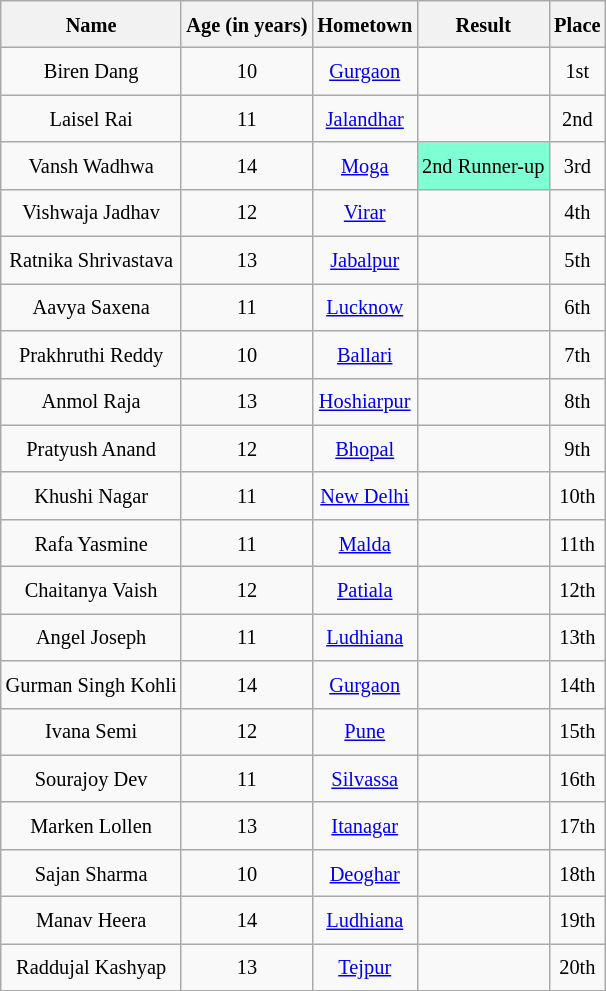<table class="wikitable sortable" style=" text-align:center; font-size:85%; line-height: 25px; width: auto;">
<tr>
<th>Name</th>
<th>Age (in years)</th>
<th>Hometown</th>
<th>Result</th>
<th>Place</th>
</tr>
<tr>
<td>Biren Dang</td>
<td>10</td>
<td><a href='#'>Gurgaon</a></td>
<td></td>
<td>1st</td>
</tr>
<tr>
<td>Laisel Rai</td>
<td>11</td>
<td><a href='#'>Jalandhar</a></td>
<td></td>
<td>2nd</td>
</tr>
<tr>
<td>Vansh Wadhwa</td>
<td>14</td>
<td><a href='#'>Moga</a></td>
<td style="background:#7FFFD4; ">2nd Runner-up</td>
<td>3rd</td>
</tr>
<tr>
<td>Vishwaja Jadhav</td>
<td>12</td>
<td><a href='#'>Virar</a></td>
<td></td>
<td>4th</td>
</tr>
<tr>
<td>Ratnika Shrivastava</td>
<td>13</td>
<td><a href='#'>Jabalpur</a></td>
<td></td>
<td>5th</td>
</tr>
<tr>
<td>Aavya Saxena</td>
<td>11</td>
<td><a href='#'>Lucknow</a></td>
<td></td>
<td>6th</td>
</tr>
<tr>
<td>Prakhruthi Reddy</td>
<td>10</td>
<td><a href='#'>Ballari</a></td>
<td></td>
<td>7th</td>
</tr>
<tr>
<td>Anmol Raja</td>
<td>13</td>
<td><a href='#'>Hoshiarpur</a></td>
<td></td>
<td>8th</td>
</tr>
<tr>
<td>Pratyush Anand</td>
<td>12</td>
<td><a href='#'>Bhopal</a></td>
<td></td>
<td>9th</td>
</tr>
<tr>
<td>Khushi Nagar</td>
<td>11</td>
<td><a href='#'>New Delhi</a></td>
<td></td>
<td>10th</td>
</tr>
<tr>
<td>Rafa Yasmine</td>
<td>11</td>
<td><a href='#'>Malda</a></td>
<td></td>
<td>11th</td>
</tr>
<tr>
<td>Chaitanya Vaish</td>
<td>12</td>
<td><a href='#'>Patiala</a></td>
<td></td>
<td>12th</td>
</tr>
<tr>
<td>Angel Joseph</td>
<td>11</td>
<td><a href='#'>Ludhiana</a></td>
<td></td>
<td>13th</td>
</tr>
<tr>
<td>Gurman Singh Kohli</td>
<td>14</td>
<td><a href='#'>Gurgaon</a></td>
<td></td>
<td>14th</td>
</tr>
<tr>
<td>Ivana Semi</td>
<td>12</td>
<td><a href='#'>Pune</a></td>
<td></td>
<td>15th</td>
</tr>
<tr>
<td>Sourajoy Dev</td>
<td>11</td>
<td><a href='#'>Silvassa</a></td>
<td></td>
<td>16th</td>
</tr>
<tr>
<td>Marken Lollen</td>
<td>13</td>
<td><a href='#'>Itanagar</a></td>
<td></td>
<td>17th</td>
</tr>
<tr>
<td>Sajan Sharma</td>
<td>10</td>
<td><a href='#'>Deoghar</a></td>
<td></td>
<td>18th</td>
</tr>
<tr>
<td>Manav Heera</td>
<td>14</td>
<td><a href='#'>Ludhiana</a></td>
<td></td>
<td>19th</td>
</tr>
<tr>
<td>Raddujal Kashyap</td>
<td>13</td>
<td><a href='#'>Tejpur</a></td>
<td></td>
<td>20th</td>
</tr>
<tr>
</tr>
</table>
